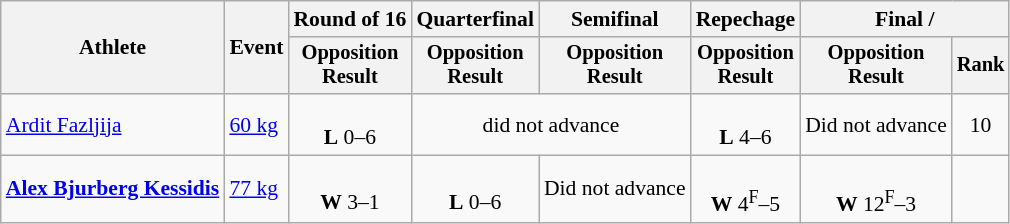<table class="wikitable" style="font-size:90%">
<tr>
<th rowspan="2">Athlete</th>
<th rowspan="2">Event</th>
<th>Round of 16</th>
<th>Quarterfinal</th>
<th>Semifinal</th>
<th>Repechage</th>
<th colspan=2>Final / </th>
</tr>
<tr style="font-size: 95%">
<th>Opposition<br>Result</th>
<th>Opposition<br>Result</th>
<th>Opposition<br>Result</th>
<th>Opposition<br>Result</th>
<th>Opposition<br>Result</th>
<th>Rank</th>
</tr>
<tr align=center>
<td align=left><a href='#'>Ardit Fazljija</a></td>
<td align=left><a href='#'>60 kg</a></td>
<td><br><strong>L</strong> 0–6</td>
<td colspan=2>did not advance</td>
<td><br><strong>L</strong> 4–6</td>
<td>Did not advance</td>
<td>10</td>
</tr>
<tr align=center>
<td align=left><strong><a href='#'>Alex Bjurberg Kessidis</a></strong></td>
<td align=left><a href='#'>77 kg</a></td>
<td><br><strong>W</strong> 3–1</td>
<td><br><strong>L</strong> 0–6</td>
<td>Did not advance</td>
<td><br><strong>W</strong> 4<sup>F</sup>–5</td>
<td><br><strong>W</strong> 12<sup>F</sup>–3</td>
<td></td>
</tr>
</table>
